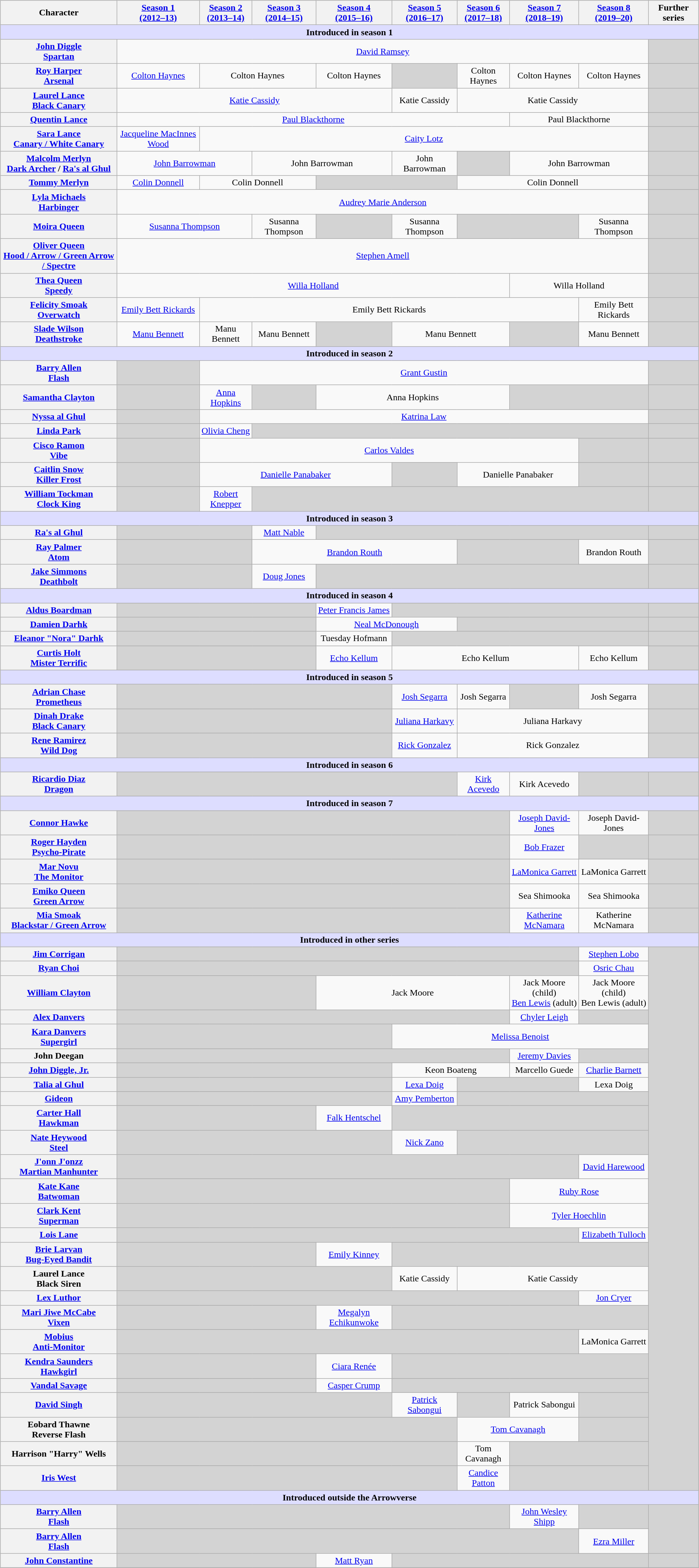<table class="toccolours collapsible" style="width:100%; background:inherit">
<tr>
<td><br><table class="wikitable" style="text-align:center;">
<tr>
<th scope="col">Character</th>
<th scope="col"><a href='#'>Season 1<br>(2012–13)</a></th>
<th scope="col"><a href='#'>Season 2<br>(2013–14)</a></th>
<th scope="col"><a href='#'>Season 3<br>(2014–15)</a></th>
<th scope="col"><a href='#'>Season 4<br>(2015–16)</a></th>
<th scope="col"><a href='#'>Season 5<br>(2016–17)</a></th>
<th scope="col"><a href='#'>Season 6<br>(2017–18)</a></th>
<th scope="col"><a href='#'>Season 7<br>(2018–19)</a></th>
<th scope="col"><a href='#'>Season 8<br>(2019–20)</a></th>
<th scope="col">Further series</th>
</tr>
<tr>
<th colspan="10" scope="row" style="background-color:#ddf;">Introduced in season 1</th>
</tr>
<tr>
<th scope="row"><a href='#'>John Diggle<br>Spartan</a></th>
<td colspan="8"><a href='#'>David Ramsey</a></td>
<td style="background-color:lightgrey;"><a href='#'></a>  <a href='#'></a>  <a href='#'></a>  <a href='#'></a></td>
</tr>
<tr>
<th scope="row"><a href='#'>Roy Harper<br>Arsenal</a></th>
<td><a href='#'>Colton Haynes</a></td>
<td colspan="2">Colton Haynes</td>
<td>Colton Haynes</td>
<td style="background-color:lightgrey;"> </td>
<td>Colton Haynes</td>
<td colspan="1">Colton Haynes</td>
<td>Colton Haynes</td>
<td style="background-color:lightgrey;"> </td>
</tr>
<tr>
<th scope="row"><a href='#'>Laurel Lance<br>Black Canary</a></th>
<td colspan="4"><a href='#'>Katie Cassidy</a></td>
<td>Katie Cassidy</td>
<td colspan="3">Katie Cassidy</td>
<td style="background-color:lightgrey;"><a href='#'></a>  <a href='#'></a>  <a href='#'></a></td>
</tr>
<tr>
<th scope="row"><a href='#'>Quentin Lance</a></th>
<td colspan="6"><a href='#'>Paul Blackthorne</a></td>
<td colspan="2">Paul Blackthorne</td>
<td style="background-color:lightgrey;"><a href='#'></a>  <a href='#'></a></td>
</tr>
<tr>
<th scope="row"><a href='#'>Sara Lance<br>Canary / White Canary</a></th>
<td><a href='#'>Jacqueline MacInnes Wood</a></td>
<td colspan="7"><a href='#'>Caity Lotz</a></td>
<td style="background-color:lightgrey;"><a href='#'></a>  <a href='#'></a>  <a href='#'></a>  <a href='#'></a></td>
</tr>
<tr>
<th scope="row"><a href='#'>Malcolm Merlyn<br>Dark Archer</a> / <a href='#'>Ra's al Ghul</a></th>
<td colspan="2"><a href='#'>John Barrowman</a></td>
<td colspan="2">John Barrowman</td>
<td>John Barrowman</td>
<td colspan="1" style="background-color:lightgrey;"> </td>
<td colspan="2">John Barrowman</td>
<td style="background-color:lightgrey;"><a href='#'></a>  <a href='#'></a></td>
</tr>
<tr>
<th scope="row"><a href='#'>Tommy Merlyn</a></th>
<td><a href='#'>Colin Donnell</a></td>
<td colspan="2">Colin Donnell</td>
<td colspan="2" style="background-color:lightgrey;"> </td>
<td colspan="3">Colin Donnell</td>
<td style="background-color:lightgrey;"> </td>
</tr>
<tr>
<th><a href='#'>Lyla Michaels<br>Harbinger</a></th>
<td colspan="8"><a href='#'>Audrey Marie Anderson</a></td>
<td style="background-color:lightgrey;"><a href='#'></a>  <a href='#'></a>  <a href='#'></a>  <a href='#'></a></td>
</tr>
<tr>
<th scope="row"><a href='#'>Moira Queen</a></th>
<td colspan="2"><a href='#'>Susanna Thompson</a></td>
<td>Susanna Thompson</td>
<td style="background-color:lightgrey;"> </td>
<td>Susanna Thompson</td>
<td colspan="2" style="background-color:lightgrey;"> </td>
<td>Susanna Thompson</td>
<td style="background-color:lightgrey;"> </td>
</tr>
<tr>
<th scope="row"><a href='#'>Oliver Queen<br>Hood / Arrow / Green Arrow / Spectre</a></th>
<td colspan="8"><a href='#'>Stephen Amell</a></td>
<td style="background-color:lightgrey;"><a href='#'></a>  <a href='#'></a>  <a href='#'></a>  <a href='#'></a>  <a href='#'></a></td>
</tr>
<tr>
<th scope="row"><a href='#'>Thea Queen<br>Speedy</a></th>
<td colspan="6"><a href='#'>Willa Holland</a></td>
<td colspan="2">Willa Holland</td>
<td style="background-color:lightgrey;"><a href='#'></a></td>
</tr>
<tr>
<th scope="row"><a href='#'>Felicity Smoak<br>Overwatch</a></th>
<td><a href='#'>Emily Bett Rickards</a></td>
<td colspan="6">Emily Bett Rickards</td>
<td colspan="1">Emily Bett Rickards</td>
<td style="background-color:lightgrey;"><a href='#'></a>  <a href='#'></a>  <a href='#'></a>  <a href='#'></a></td>
</tr>
<tr>
<th scope="row"><a href='#'>Slade Wilson<br>Deathstroke</a></th>
<td><a href='#'>Manu Bennett</a></td>
<td>Manu Bennett</td>
<td>Manu Bennett</td>
<td style="background-color:lightgrey;"> </td>
<td colspan="2">Manu Bennett</td>
<td style="background-color:lightgrey;"> </td>
<td>Manu Bennett</td>
<td style="background-color:lightgrey;"> </td>
</tr>
<tr>
<th colspan="10" style="background-color:#ddf;" scope="row">Introduced in season 2</th>
</tr>
<tr>
<th scope="row"><a href='#'>Barry Allen<br>Flash</a></th>
<td style="background-color:lightgrey;"> </td>
<td colspan="7"><a href='#'>Grant Gustin</a></td>
<td style="background-color:lightgrey;"><a href='#'></a>  <a href='#'></a>  <a href='#'></a>  <a href='#'></a>  <a href='#'></a></td>
</tr>
<tr>
<th scope="row"><a href='#'>Samantha Clayton</a></th>
<td style="background-color:lightgrey;"> </td>
<td><a href='#'>Anna Hopkins</a></td>
<td style="background-color:lightgrey;"> </td>
<td colspan="3">Anna Hopkins</td>
<td colspan="2" style="background-color:lightgrey;"> </td>
<td colspan="1" style="background-color:lightgrey;"><a href='#'></a></td>
</tr>
<tr>
<th><a href='#'>Nyssa al Ghul</a></th>
<td colspan="1" style="background-color:lightgrey;"> </td>
<td colspan="7"><a href='#'>Katrina Law</a></td>
<td style="background-color:lightgrey;"><a href='#'></a></td>
</tr>
<tr>
<th scope="row"><a href='#'>Linda Park</a></th>
<td colspan="1" style="background-color:lightgrey;"> </td>
<td><a href='#'>Olivia Cheng</a></td>
<td colspan="6" style="background-color:lightgrey;"> </td>
<td style="background-color:lightgrey;"><a href='#'></a></td>
</tr>
<tr>
<th scope="row"><a href='#'>Cisco Ramon<br>Vibe</a></th>
<td colspan="1" style="background-color:lightgrey;"> </td>
<td colspan="6"><a href='#'>Carlos Valdes</a></td>
<td colspan="1" style="background-color:lightgrey;"> </td>
<td style="background-color:lightgrey;"><a href='#'></a>  <a href='#'></a>  <a href='#'></a>  <a href='#'></a>  <a href='#'></a></td>
</tr>
<tr>
<th scope="row"><a href='#'>Caitlin Snow<br>Killer Frost</a></th>
<td colspan="1" style="background-color:lightgrey;"> </td>
<td colspan="3"><a href='#'>Danielle Panabaker</a></td>
<td colspan="1" style="background-color:lightgrey;"> </td>
<td colspan="2">Danielle Panabaker</td>
<td colspan="1" style="background-color:lightgrey;"> </td>
<td style="background-color:lightgrey;"><a href='#'></a>  <a href='#'></a>  <a href='#'></a>  <a href='#'></a></td>
</tr>
<tr>
<th scope="row"><a href='#'>William Tockman<br>Clock King</a></th>
<td style="background-color:lightgrey;"> </td>
<td><a href='#'>Robert Knepper</a></td>
<td colspan="6" style="background-color:lightgrey;"> </td>
<td style="background-color:lightgrey;"><a href='#'></a></td>
</tr>
<tr>
<th colspan="10" style="background-color:#ddf;" scope="row">Introduced in season 3</th>
</tr>
<tr>
<th scope="row"><a href='#'>Ra's al Ghul</a></th>
<td colspan="2" style="background-color:lightgrey;"> </td>
<td><a href='#'>Matt Nable</a></td>
<td colspan="5" style="background-color:lightgrey;"> </td>
<td style="background-color:lightgrey;"><a href='#'></a></td>
</tr>
<tr>
<th scope="row"><a href='#'>Ray Palmer<br>Atom</a></th>
<td colspan="2" style="background-color:lightgrey;"> </td>
<td colspan="3"><a href='#'>Brandon Routh</a></td>
<td colspan="2" style="background-color:lightgrey;"> </td>
<td>Brandon Routh</td>
<td style="background-color:lightgrey;"><a href='#'></a>  <a href='#'></a>  <a href='#'></a>  <a href='#'></a>  <a href='#'></a></td>
</tr>
<tr>
<th scope="row"><a href='#'>Jake Simmons<br>Deathbolt</a></th>
<td colspan="2" style="background-color:lightgrey;"> </td>
<td><a href='#'>Doug Jones</a></td>
<td colspan="5" style="background-color:lightgrey;"> </td>
<td style="background-color:lightgrey;"><a href='#'></a></td>
</tr>
<tr>
<th colspan="10" style="background-color:#ddf;" scope="row">Introduced in season 4</th>
</tr>
<tr>
<th scope="row"><a href='#'>Aldus Boardman</a></th>
<td colspan="3" style="background-color:lightgrey;"> </td>
<td><a href='#'>Peter Francis James</a></td>
<td colspan="4" style="background-color:lightgrey;"> </td>
<td style="background-color:lightgrey;"><a href='#'></a></td>
</tr>
<tr>
<th scope="row"><a href='#'>Damien Darhk</a></th>
<td colspan="3" style="background-color:lightgrey;"> </td>
<td colspan="2"><a href='#'>Neal McDonough</a></td>
<td colspan="3" style="background-color:lightgrey;"> </td>
<td style="background-color:lightgrey;"><a href='#'></a>  <a href='#'></a></td>
</tr>
<tr>
<th scope="row"><a href='#'>Eleanor "Nora" Darhk</a></th>
<td colspan="3" style="background-color:lightgrey;"> </td>
<td>Tuesday Hofmann</td>
<td colspan="4" style="background-color:lightgrey;"> </td>
<td style="background-color:lightgrey;"><a href='#'></a> <a href='#'></a></td>
</tr>
<tr>
<th><a href='#'>Curtis Holt<br>Mister Terrific</a></th>
<td colspan="3" style="background-color:lightgrey;"> </td>
<td><a href='#'>Echo Kellum</a></td>
<td colspan="3">Echo Kellum</td>
<td>Echo Kellum</td>
<td style="background-color:lightgrey;"><a href='#'></a>  <a href='#'></a></td>
</tr>
<tr>
<th colspan="10" style="background-color:#ddf;" scope="row">Introduced in season 5</th>
</tr>
<tr>
<th scope="row"><a href='#'>Adrian Chase<br>Prometheus</a></th>
<td colspan="4" style="background-color:lightgrey;"> </td>
<td><a href='#'>Josh Segarra</a></td>
<td>Josh Segarra</td>
<td colspan="1" style="background-color:lightgrey;"> </td>
<td>Josh Segarra</td>
<td style="background-color:lightgrey;"> </td>
</tr>
<tr>
<th><a href='#'>Dinah Drake<br>Black Canary</a></th>
<td colspan="4" style="background-color:lightgrey;"> </td>
<td><a href='#'>Juliana Harkavy</a></td>
<td colspan="3">Juliana Harkavy</td>
<td style="background-color:lightgrey;"><a href='#'></a>  <a href='#'></a></td>
</tr>
<tr>
<th><a href='#'>Rene Ramirez<br>Wild Dog</a></th>
<td colspan="4" style="background-color:lightgrey;"> </td>
<td><a href='#'>Rick Gonzalez</a></td>
<td colspan="3">Rick Gonzalez</td>
<td style="background-color:lightgrey;"><a href='#'></a></td>
</tr>
<tr>
<th colspan="10" style="background-color:#ddf;" scope="row">Introduced in season 6</th>
</tr>
<tr>
<th scope="row"><a href='#'>Ricardio Diaz<br>Dragon</a></th>
<td colspan="5" style="background-color:lightgrey;"> </td>
<td><a href='#'>Kirk Acevedo</a></td>
<td>Kirk Acevedo</td>
<td style="background-color:lightgrey;"></td>
<td style="background-color:lightgrey;"> </td>
</tr>
<tr>
<th colspan="10" style="background-color:#ddf;" scope="row">Introduced in season 7</th>
</tr>
<tr>
<th scope="row"><a href='#'>Connor Hawke</a></th>
<td colspan="6" style="background-color:lightgrey;"> </td>
<td><a href='#'>Joseph David-Jones</a></td>
<td>Joseph David-Jones</td>
<td style="background-color:lightgrey;"></td>
</tr>
<tr>
<th scope="row"><a href='#'>Roger Hayden<br> Psycho-Pirate</a><br></th>
<td colspan="6" style="background-color:lightgrey;"> </td>
<td><a href='#'>Bob Frazer</a></td>
<td style="background-color:lightgrey;"></td>
<td style="background-color:lightgrey;"><a href='#'></a></td>
</tr>
<tr>
<th scope="row"><a href='#'>Mar Novu <br> The Monitor</a></th>
<td colspan="6" style="background-color:lightgrey;"> </td>
<td colspan="1"><a href='#'>LaMonica Garrett</a></td>
<td colspan="1">LaMonica Garrett</td>
<td style="background-color:lightgrey;"><a href='#'></a>  <a href='#'></a> <a href='#'></a>  <a href='#'></a></td>
</tr>
<tr>
<th scope="row"><a href='#'>Emiko Queen <br> Green Arrow</a></th>
<td colspan="6" style="background-color:lightgrey;"> </td>
<td>Sea Shimooka</td>
<td>Sea Shimooka</td>
<td style="background-color:lightgrey;"></td>
</tr>
<tr>
<th scope="row"><a href='#'>Mia Smoak <br>Blackstar / Green Arrow</a></th>
<td colspan="6" style="background-color:lightgrey;"> </td>
<td colspan="1"><a href='#'>Katherine McNamara</a></td>
<td colspan="1">Katherine McNamara</td>
<td style="background-color:lightgrey;"><a href='#'></a>  <a href='#'></a></td>
</tr>
<tr>
<th colspan="10" style="background-color:#ddf;" scope="row"> Introduced in other series</th>
</tr>
<tr>
<th scope="row"><a href='#'>Jim Corrigan</a></th>
<td colspan="7" style="background-color:lightgrey;"> </td>
<td><a href='#'>Stephen Lobo</a></td>
<td rowspan="26" style="background-color:lightgrey;"> </td>
</tr>
<tr>
<th scope="row"><a href='#'>Ryan Choi</a></th>
<td colspan="7" style="background-color:lightgrey;"> </td>
<td><a href='#'>Osric Chau</a></td>
</tr>
<tr>
<th scope="row"><a href='#'>William Clayton</a></th>
<td colspan="3" style="background-color:lightgrey;"> </td>
<td colspan="3">Jack Moore</td>
<td>Jack Moore (child) <br> <a href='#'>Ben Lewis</a> (adult)</td>
<td>Jack Moore (child)<br>Ben Lewis (adult)</td>
</tr>
<tr>
<th scope="row"><a href='#'>Alex Danvers</a></th>
<td colspan="6" style="background-color:lightgrey;"></td>
<td><a href='#'>Chyler Leigh</a></td>
<td style="background-color:lightgrey;"></td>
</tr>
<tr>
<th scope="row"><a href='#'>Kara Danvers<br>Supergirl</a></th>
<td colspan="4" style="background-color:lightgrey;"></td>
<td colspan="4"><a href='#'>Melissa Benoist</a></td>
</tr>
<tr>
<th scope="row">John Deegan</th>
<td colspan="6" style="background-color:lightgrey;"></td>
<td><a href='#'>Jeremy Davies</a></td>
<td style="background-color:lightgrey;"></td>
</tr>
<tr>
<th scope="row"><a href='#'>John Diggle, Jr.</a></th>
<td colspan="4" style="background-color:lightgrey;"> </td>
<td colspan="2">Keon Boateng</td>
<td>Marcello Guede</td>
<td><a href='#'>Charlie Barnett</a></td>
</tr>
<tr>
<th scope="row"><a href='#'>Talia al Ghul</a></th>
<td colspan="4" style="background-color:lightgrey;"> </td>
<td><a href='#'>Lexa Doig</a></td>
<td colspan="2" style="background-color:lightgrey;"> </td>
<td>Lexa Doig</td>
</tr>
<tr>
<th scope="row"><a href='#'>Gideon</a></th>
<td colspan="4" style="background-color:lightgrey;"> </td>
<td><a href='#'>Amy Pemberton</a></td>
<td colspan="3" style="background-color:lightgrey;"> </td>
</tr>
<tr>
<th scope="row"><a href='#'>Carter Hall<br>Hawkman</a></th>
<td colspan="3" style="background-color:lightgrey;"> </td>
<td><a href='#'>Falk Hentschel</a></td>
<td colspan="4" style="background-color:lightgrey;"> </td>
</tr>
<tr>
<th scope="row"><a href='#'>Nate Heywood<br>Steel</a><br></th>
<td colspan="4" style="background-color:lightgrey;"> </td>
<td><a href='#'>Nick Zano</a></td>
<td colspan="3" style="background-color:lightgrey;"> </td>
</tr>
<tr>
<th scope="row"><a href='#'>J'onn J'onzz<br>Martian Manhunter</a></th>
<td colspan="7" style="background-color:lightgrey;"> </td>
<td><a href='#'>David Harewood</a></td>
</tr>
<tr>
<th scope="row"><a href='#'>Kate Kane <br> Batwoman</a></th>
<td colspan="6" style="background-color:lightgrey;"> </td>
<td colspan="2"><a href='#'>Ruby Rose</a></td>
</tr>
<tr>
<th scope="row"><a href='#'>Clark Kent <br> Superman</a></th>
<td colspan="6" style="background-color:lightgrey;"> </td>
<td colspan="2"><a href='#'>Tyler Hoechlin</a></td>
</tr>
<tr>
<th scope="row"><a href='#'>Lois Lane</a></th>
<td colspan="7" style="background-color:lightgrey;"> </td>
<td><a href='#'>Elizabeth Tulloch</a></td>
</tr>
<tr>
<th scope="row"><a href='#'>Brie Larvan<br>Bug-Eyed Bandit</a></th>
<td colspan="3" style="background-color:lightgrey;"> </td>
<td><a href='#'>Emily Kinney</a></td>
<td colspan="4" style="background-color:lightgrey;"> </td>
</tr>
<tr>
<th scope="row">Laurel Lance<br>Black Siren</th>
<td colspan="4" style="background-color:lightgrey;"> </td>
<td>Katie Cassidy</td>
<td colspan="3">Katie Cassidy</td>
</tr>
<tr>
<th scope="row"><a href='#'>Lex Luthor</a></th>
<td colspan="7" style="background-color:lightgrey;"> </td>
<td><a href='#'>Jon Cryer</a></td>
</tr>
<tr>
<th scope="row"><a href='#'>Mari Jiwe McCabe<br>Vixen</a></th>
<td colspan="3" style="background-color:lightgrey;"> </td>
<td><a href='#'>Megalyn Echikunwoke</a></td>
<td colspan="4" style="background-color:lightgrey;"> </td>
</tr>
<tr>
<th scope="row"><a href='#'>Mobius<br> Anti-Monitor</a></th>
<td colspan="7" style="background-color:lightgrey;"> </td>
<td>LaMonica Garrett</td>
</tr>
<tr>
<th scope="row"><a href='#'>Kendra Saunders<br>Hawkgirl</a></th>
<td colspan="3" style="background-color:lightgrey;"> </td>
<td><a href='#'>Ciara Renée</a></td>
<td colspan="4" style="background-color:lightgrey;"> </td>
</tr>
<tr>
<th scope="row"><a href='#'>Vandal Savage</a></th>
<td colspan="3" style="background-color:lightgrey;"> </td>
<td><a href='#'>Casper Crump</a></td>
<td colspan="4" style="background-color:lightgrey;"> </td>
</tr>
<tr>
<th scope="row"><a href='#'>David Singh</a></th>
<td colspan="4" style="background-color:lightgrey;"> </td>
<td><a href='#'>Patrick Sabongui</a></td>
<td style="background-color:lightgrey;"> </td>
<td>Patrick Sabongui</td>
<td style="background-color:lightgrey;"> </td>
</tr>
<tr>
<th scope="row">Eobard Thawne<br>Reverse Flash</th>
<td colspan="5" style="background-color:lightgrey;"> </td>
<td colspan="2"><a href='#'>Tom Cavanagh</a></td>
<td colspan="1" style="background-color:lightgrey;"> </td>
</tr>
<tr>
<th scope="row">Harrison "Harry" Wells</th>
<td colspan="5" style="background-color:lightgrey;"></td>
<td colspan="1">Tom Cavanagh</td>
<td colspan="2" style="background-color:lightgrey;"> </td>
</tr>
<tr>
<th scope="row"><a href='#'>Iris West</a></th>
<td colspan="5" style="background-color:lightgrey;"></td>
<td colspan="1"><a href='#'>Candice Patton</a></td>
<td colspan="2" style="background-color:lightgrey;"> </td>
</tr>
<tr>
<th colspan="10" style="background-color:#ddf;" scope="row">Introduced outside the Arrowverse</th>
</tr>
<tr>
<th scope="row"><a href='#'>Barry Allen <br>Flash</a></th>
<td colspan="6" style="background-color:lightgrey;"> </td>
<td><a href='#'>John Wesley Shipp</a></td>
<td style="background-color:lightgrey;"> </td>
<td rowspan="2" style="background-color:lightgrey;"> </td>
</tr>
<tr>
<th scope="row"><a href='#'>Barry Allen<br>Flash</a></th>
<td colspan="7" style="background-color:lightgrey;"> </td>
<td><a href='#'>Ezra Miller</a></td>
</tr>
<tr>
<th scope="row"><a href='#'>John Constantine</a></th>
<td colspan="3" style="background-color:lightgrey;"></td>
<td><a href='#'>Matt Ryan</a></td>
<td colspan="4" style="background-color:lightgrey;"> </td>
<td colspan="1" style="background-color:lightgrey;"> </td>
</tr>
<tr>
</tr>
</table>
</td>
</tr>
</table>
